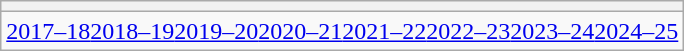<table class="wikitable">
<tr>
<th></th>
</tr>
<tr>
<td><a href='#'>2017–18</a><a href='#'>2018–19</a><a href='#'>2019–20</a><a href='#'>2020–21</a><a href='#'>2021–22</a><a href='#'>2022–23</a><a href='#'>2023–24</a><a href='#'>2024–25</a></td>
</tr>
</table>
